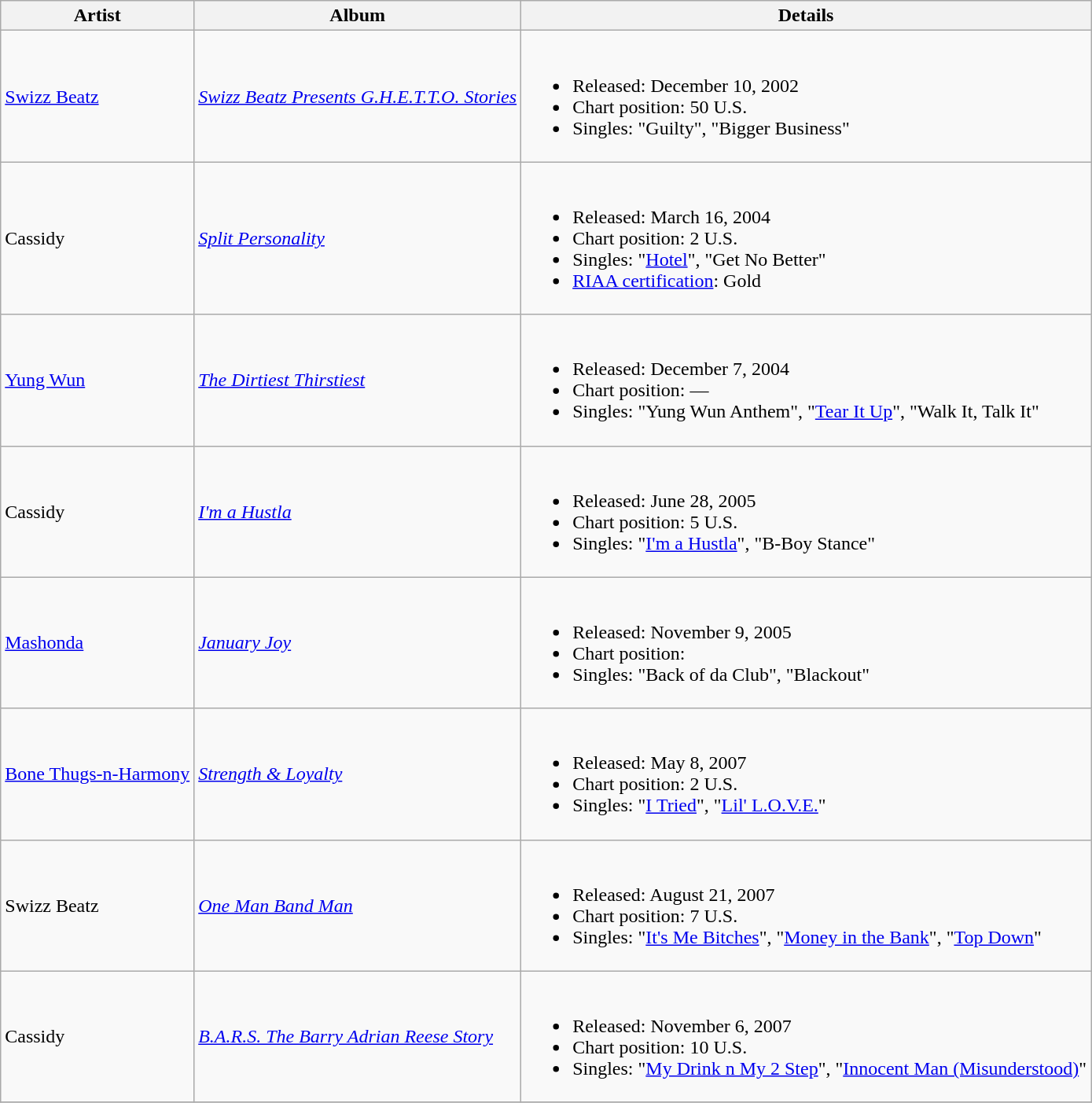<table class="wikitable sortable">
<tr>
<th>Artist</th>
<th>Album</th>
<th class="unsortable">Details</th>
</tr>
<tr>
<td><a href='#'>Swizz Beatz</a></td>
<td><em><a href='#'>Swizz Beatz Presents G.H.E.T.T.O. Stories</a></em><br></td>
<td><br><ul><li>Released: December 10, 2002</li><li>Chart position: 50 U.S.</li><li>Singles: "Guilty", "Bigger Business"</li></ul></td>
</tr>
<tr>
<td>Cassidy</td>
<td><em><a href='#'>Split Personality</a></em></td>
<td><br><ul><li>Released: March 16, 2004</li><li>Chart position: 2 U.S.</li><li>Singles: "<a href='#'>Hotel</a>", "Get No Better"</li><li><a href='#'>RIAA certification</a>: Gold</li></ul></td>
</tr>
<tr>
<td><a href='#'>Yung Wun</a></td>
<td><em><a href='#'>The Dirtiest Thirstiest</a></em></td>
<td><br><ul><li>Released: December 7, 2004</li><li>Chart position: —</li><li>Singles: "Yung Wun Anthem", "<a href='#'>Tear It Up</a>", "Walk It, Talk It"</li></ul></td>
</tr>
<tr>
<td>Cassidy</td>
<td><em><a href='#'>I'm a Hustla</a></em></td>
<td><br><ul><li>Released: June 28, 2005</li><li>Chart position: 5 U.S.</li><li>Singles: "<a href='#'>I'm a Hustla</a>", "B-Boy Stance"</li></ul></td>
</tr>
<tr>
<td><a href='#'>Mashonda</a></td>
<td><em><a href='#'>January Joy</a></em></td>
<td><br><ul><li>Released: November 9, 2005</li><li>Chart position:</li><li>Singles: "Back of da Club", "Blackout"</li></ul></td>
</tr>
<tr>
<td><a href='#'>Bone Thugs-n-Harmony</a></td>
<td><em><a href='#'>Strength & Loyalty</a></em><br></td>
<td><br><ul><li>Released: May 8, 2007</li><li>Chart position: 2 U.S.</li><li>Singles: "<a href='#'>I Tried</a>", "<a href='#'>Lil' L.O.V.E.</a>"</li></ul></td>
</tr>
<tr>
<td>Swizz Beatz</td>
<td><em><a href='#'>One Man Band Man</a></em><br></td>
<td><br><ul><li>Released: August 21, 2007</li><li>Chart position: 7 U.S.</li><li>Singles: "<a href='#'>It's Me Bitches</a>", "<a href='#'>Money in the Bank</a>", "<a href='#'>Top Down</a>"</li></ul></td>
</tr>
<tr>
<td>Cassidy</td>
<td><em><a href='#'>B.A.R.S. The Barry Adrian Reese Story</a></em></td>
<td><br><ul><li>Released: November 6, 2007</li><li>Chart position: 10 U.S.</li><li>Singles: "<a href='#'>My Drink n My 2 Step</a>", "<a href='#'>Innocent Man (Misunderstood)</a>"</li></ul></td>
</tr>
<tr>
</tr>
</table>
